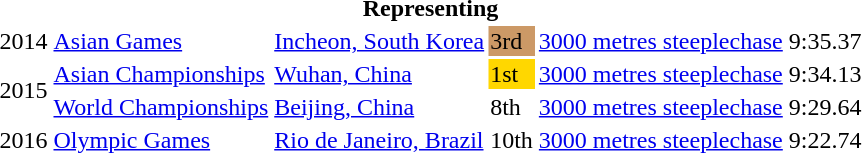<table>
<tr>
<th colspan="6">Representing </th>
</tr>
<tr>
<td>2014</td>
<td><a href='#'>Asian Games</a></td>
<td><a href='#'>Incheon, South Korea</a></td>
<td style="background:#c96;">3rd</td>
<td><a href='#'>3000 metres steeplechase</a></td>
<td>9:35.37</td>
</tr>
<tr>
<td rowspan=2>2015</td>
<td><a href='#'>Asian Championships</a></td>
<td><a href='#'>Wuhan, China</a></td>
<td bgcolor=gold>1st</td>
<td><a href='#'>3000 metres steeplechase</a></td>
<td>9:34.13</td>
</tr>
<tr>
<td><a href='#'>World Championships</a></td>
<td><a href='#'>Beijing, China</a></td>
<td>8th</td>
<td><a href='#'>3000 metres steeplechase</a></td>
<td>9:29.64</td>
</tr>
<tr>
<td>2016</td>
<td><a href='#'>Olympic Games</a></td>
<td><a href='#'>Rio de Janeiro, Brazil</a></td>
<td>10th</td>
<td><a href='#'>3000 metres steeplechase</a></td>
<td>9:22.74</td>
</tr>
</table>
